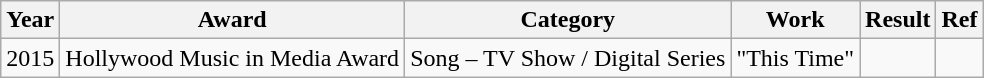<table class="wikitable">
<tr>
<th>Year</th>
<th>Award</th>
<th>Category</th>
<th>Work</th>
<th>Result</th>
<th>Ref</th>
</tr>
<tr>
<td>2015</td>
<td>Hollywood Music in Media Award</td>
<td>Song – TV Show / Digital Series</td>
<td>"This Time" </td>
<td></td>
<td></td>
</tr>
</table>
